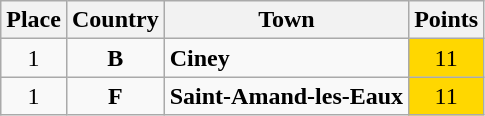<table class="wikitable sortable">
<tr>
<th>Place</th>
<th>Country</th>
<th>Town</th>
<th>Points</th>
</tr>
<tr>
<td align="center">1</td>
<td align="center"><strong>B</strong></td>
<td><strong>Ciney</strong></td>
<td align="center"; style="background-color:gold;">11</td>
</tr>
<tr>
<td align="center">1</td>
<td align="center"><strong>F</strong></td>
<td><strong>Saint-Amand-les-Eaux</strong></td>
<td align="center"; style="background-color:gold;">11</td>
</tr>
</table>
